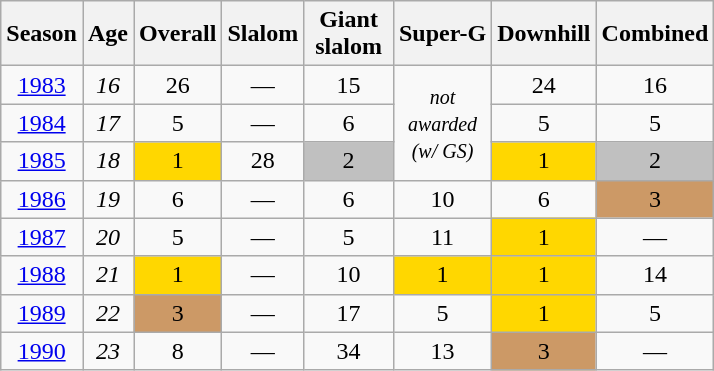<table class="wikitable" style="text-align:center;">
<tr>
<th>Season</th>
<th>Age</th>
<th>Overall</th>
<th>Slalom</th>
<th>Giant<br> slalom </th>
<th>Super-G</th>
<th>Downhill</th>
<th>Combined</th>
</tr>
<tr>
<td><a href='#'>1983</a></td>
<td><em>16</em></td>
<td>26</td>
<td>—</td>
<td>15</td>
<td rowspan=3><small><em>not<br>awarded<br>(w/ GS)</em></small></td>
<td>24</td>
<td>16</td>
</tr>
<tr>
<td><a href='#'>1984</a></td>
<td><em>17</em></td>
<td>5</td>
<td>—</td>
<td>6</td>
<td>5</td>
<td>5</td>
</tr>
<tr>
<td><a href='#'>1985</a></td>
<td><em>18</em></td>
<td style="background:gold;">1</td>
<td>28</td>
<td style="background:silver;">2</td>
<td style="background:gold;">1</td>
<td style="background:silver;">2</td>
</tr>
<tr>
<td><a href='#'>1986</a></td>
<td><em>19</em></td>
<td>6</td>
<td>—</td>
<td>6</td>
<td>10</td>
<td>6</td>
<td style="background:#c96;">3</td>
</tr>
<tr>
<td><a href='#'>1987</a></td>
<td><em>20</em></td>
<td>5</td>
<td>—</td>
<td>5</td>
<td>11</td>
<td style="background:gold;">1</td>
<td>—</td>
</tr>
<tr>
<td><a href='#'>1988</a></td>
<td><em>21</em></td>
<td style="background:gold;">1</td>
<td>—</td>
<td>10</td>
<td style="background:gold;">1</td>
<td style="background:gold;">1</td>
<td>14</td>
</tr>
<tr>
<td><a href='#'>1989</a></td>
<td><em>22</em></td>
<td style="background:#c96;">3</td>
<td>—</td>
<td>17</td>
<td>5</td>
<td style="background:gold;">1</td>
<td>5</td>
</tr>
<tr>
<td><a href='#'>1990</a></td>
<td><em>23</em></td>
<td>8</td>
<td>—</td>
<td>34</td>
<td>13</td>
<td style="background:#c96;">3</td>
<td>—</td>
</tr>
</table>
